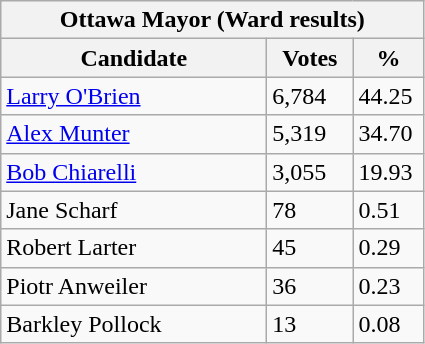<table class="wikitable">
<tr>
<th colspan="3">Ottawa Mayor (Ward results)</th>
</tr>
<tr>
<th style="width: 170px">Candidate</th>
<th style="width: 50px">Votes</th>
<th style="width: 40px">%</th>
</tr>
<tr>
<td><a href='#'>Larry O'Brien</a></td>
<td>6,784</td>
<td>44.25</td>
</tr>
<tr>
<td><a href='#'>Alex Munter</a></td>
<td>5,319</td>
<td>34.70</td>
</tr>
<tr>
<td><a href='#'>Bob Chiarelli</a></td>
<td>3,055</td>
<td>19.93</td>
</tr>
<tr>
<td>Jane Scharf</td>
<td>78</td>
<td>0.51</td>
</tr>
<tr>
<td>Robert Larter</td>
<td>45</td>
<td>0.29</td>
</tr>
<tr>
<td>Piotr Anweiler</td>
<td>36</td>
<td>0.23</td>
</tr>
<tr>
<td>Barkley Pollock</td>
<td>13</td>
<td>0.08</td>
</tr>
</table>
